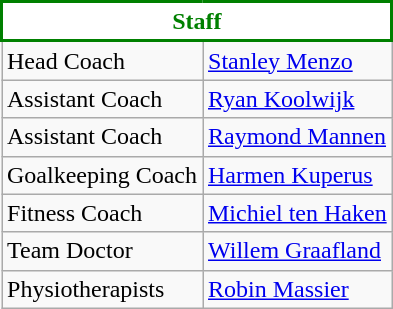<table class="wikitable">
<tr>
<th colspan="2" style="color:green;background:white;border:2px solid green">Staff</th>
</tr>
<tr>
<td>Head Coach</td>
<td> <a href='#'>Stanley Menzo</a></td>
</tr>
<tr>
<td>Assistant Coach</td>
<td> <a href='#'>Ryan Koolwijk</a></td>
</tr>
<tr>
<td>Assistant Coach</td>
<td> <a href='#'>Raymond Mannen</a></td>
</tr>
<tr>
<td>Goalkeeping Coach</td>
<td> <a href='#'>Harmen Kuperus</a></td>
</tr>
<tr>
<td>Fitness Coach</td>
<td> <a href='#'>Michiel ten Haken</a></td>
</tr>
<tr>
<td>Team Doctor</td>
<td> <a href='#'>Willem Graafland</a></td>
</tr>
<tr>
<td>Physiotherapists</td>
<td> <a href='#'>Robin Massier</a></td>
</tr>
</table>
